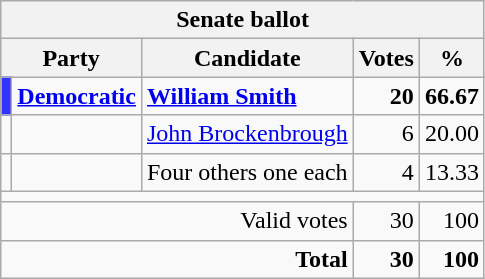<table class=wikitable style=text-align:right>
<tr>
<th colspan="5">Senate ballot</th>
</tr>
<tr>
<th colspan=2>Party</th>
<th>Candidate</th>
<th>Votes</th>
<th>%</th>
</tr>
<tr>
<td bgcolor=#3333FF></td>
<td align=left><strong><a href='#'>Democratic</a></strong></td>
<td align=left><strong><a href='#'>William Smith</a></strong></td>
<td><strong>20</strong></td>
<td><strong>66.67</strong></td>
</tr>
<tr>
<td bgcolor=></td>
<td></td>
<td align=left><a href='#'>John Brockenbrough</a></td>
<td>6</td>
<td>20.00</td>
</tr>
<tr>
<td bgcolor=></td>
<td></td>
<td align=left>Four others one each</td>
<td>4</td>
<td>13.33</td>
</tr>
<tr>
<td colspan=12></td>
</tr>
<tr>
<td colspan=3>Valid votes</td>
<td>30</td>
<td>100</td>
</tr>
<tr>
<td colspan=3><strong>Total</strong></td>
<td><strong>30</strong></td>
<td><strong>100</strong></td>
</tr>
</table>
